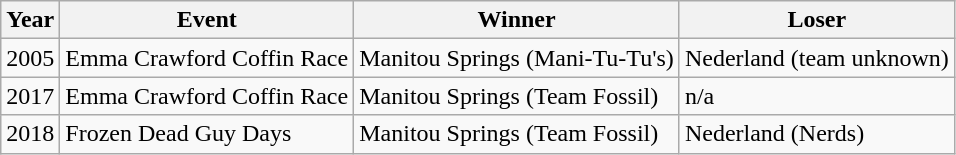<table class="wikitable">
<tr>
<th>Year</th>
<th>Event</th>
<th>Winner</th>
<th>Loser</th>
</tr>
<tr>
<td>2005</td>
<td>Emma Crawford Coffin Race</td>
<td>Manitou Springs (Mani-Tu-Tu's)</td>
<td>Nederland (team unknown)</td>
</tr>
<tr>
<td>2017</td>
<td>Emma Crawford Coffin Race</td>
<td>Manitou Springs (Team Fossil)</td>
<td>n/a</td>
</tr>
<tr>
<td>2018</td>
<td>Frozen Dead Guy Days</td>
<td>Manitou Springs (Team Fossil)</td>
<td>Nederland (Nerds)</td>
</tr>
</table>
